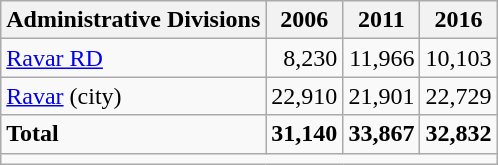<table class="wikitable">
<tr>
<th>Administrative Divisions</th>
<th>2006</th>
<th>2011</th>
<th>2016</th>
</tr>
<tr>
<td><a href='#'>Ravar RD</a></td>
<td style="text-align: right;">8,230</td>
<td style="text-align: right;">11,966</td>
<td style="text-align: right;">10,103</td>
</tr>
<tr>
<td><a href='#'>Ravar</a> (city)</td>
<td style="text-align: right;">22,910</td>
<td style="text-align: right;">21,901</td>
<td style="text-align: right;">22,729</td>
</tr>
<tr>
<td><strong>Total</strong></td>
<td style="text-align: right;"><strong>31,140</strong></td>
<td style="text-align: right;"><strong>33,867</strong></td>
<td style="text-align: right;"><strong>32,832</strong></td>
</tr>
<tr>
<td colspan=4></td>
</tr>
</table>
